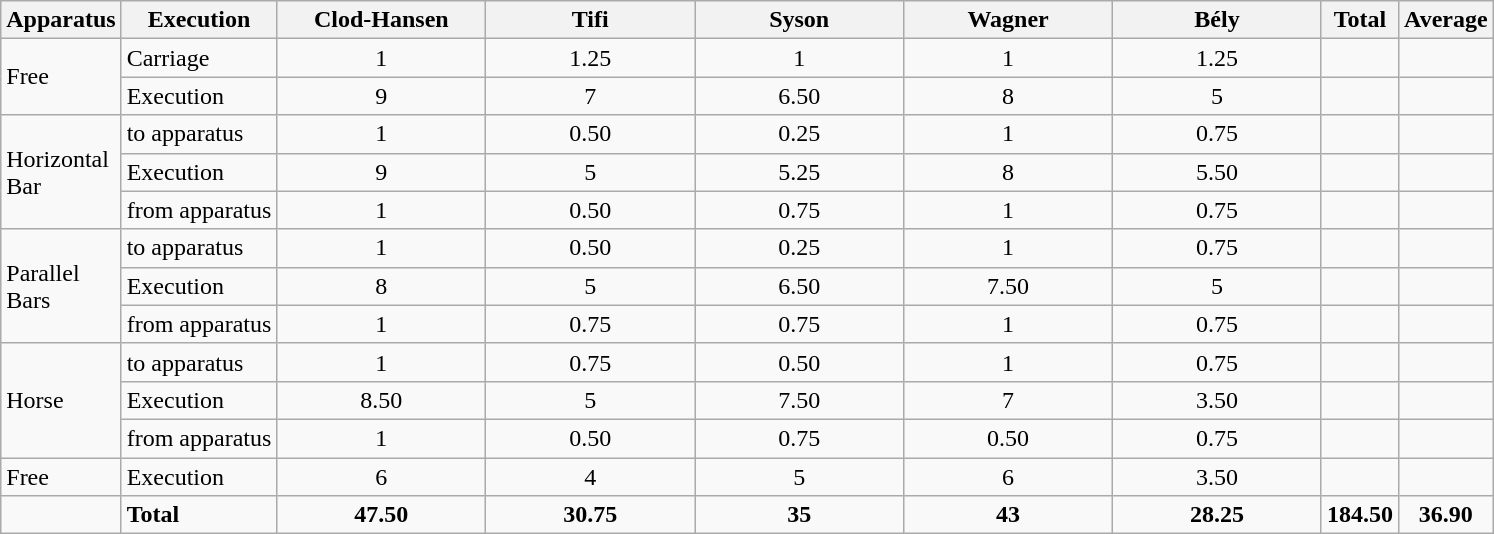<table class="wikitable">
<tr>
<th>Apparatus</th>
<th>Execution</th>
<th width=14%>Clod-Hansen</th>
<th width=14%>Tifi</th>
<th width=14%>Syson</th>
<th width=14%>Wagner</th>
<th width=14%>Bély</th>
<th>Total</th>
<th>Average</th>
</tr>
<tr>
<td rowspan=2>Free</td>
<td>Carriage</td>
<td align="center">1</td>
<td align="center">1.25</td>
<td align="center">1</td>
<td align="center">1</td>
<td align="center">1.25</td>
<td></td>
<td></td>
</tr>
<tr>
<td>Execution</td>
<td align="center">9</td>
<td align="center">7</td>
<td align="center">6.50</td>
<td align="center">8</td>
<td align="center">5</td>
<td></td>
<td></td>
</tr>
<tr>
<td rowspan=3>Horizontal<br>Bar</td>
<td>to apparatus</td>
<td align="center">1</td>
<td align="center">0.50</td>
<td align="center">0.25</td>
<td align="center">1</td>
<td align="center">0.75</td>
<td></td>
<td></td>
</tr>
<tr>
<td>Execution</td>
<td align="center">9</td>
<td align="center">5</td>
<td align="center">5.25</td>
<td align="center">8</td>
<td align="center">5.50</td>
<td></td>
<td></td>
</tr>
<tr>
<td>from apparatus</td>
<td align="center">1</td>
<td align="center">0.50</td>
<td align="center">0.75</td>
<td align="center">1</td>
<td align="center">0.75</td>
<td></td>
<td></td>
</tr>
<tr>
<td rowspan=3>Parallel<br>Bars</td>
<td>to apparatus</td>
<td align="center">1</td>
<td align="center">0.50</td>
<td align="center">0.25</td>
<td align="center">1</td>
<td align="center">0.75</td>
<td></td>
<td></td>
</tr>
<tr>
<td>Execution</td>
<td align="center">8</td>
<td align="center">5</td>
<td align="center">6.50</td>
<td align="center">7.50</td>
<td align="center">5</td>
<td></td>
<td></td>
</tr>
<tr>
<td>from apparatus</td>
<td align="center">1</td>
<td align="center">0.75</td>
<td align="center">0.75</td>
<td align="center">1</td>
<td align="center">0.75</td>
<td></td>
<td></td>
</tr>
<tr>
<td rowspan=3>Horse</td>
<td>to apparatus</td>
<td align="center">1</td>
<td align="center">0.75</td>
<td align="center">0.50</td>
<td align="center">1</td>
<td align="center">0.75</td>
<td></td>
<td></td>
</tr>
<tr>
<td>Execution</td>
<td align="center">8.50</td>
<td align="center">5</td>
<td align="center">7.50</td>
<td align="center">7</td>
<td align="center">3.50</td>
<td></td>
<td></td>
</tr>
<tr>
<td>from apparatus</td>
<td align="center">1</td>
<td align="center">0.50</td>
<td align="center">0.75</td>
<td align="center">0.50</td>
<td align="center">0.75</td>
<td></td>
<td></td>
</tr>
<tr>
<td>Free</td>
<td>Execution</td>
<td align="center">6</td>
<td align="center">4</td>
<td align="center">5</td>
<td align="center">6</td>
<td align="center">3.50</td>
<td></td>
<td></td>
</tr>
<tr>
<td></td>
<td><strong>Total</strong></td>
<td align="center"><strong>47.50</strong></td>
<td align="center"><strong>30.75</strong></td>
<td align="center"><strong>35</strong></td>
<td align="center"><strong>43</strong></td>
<td align="center"><strong>28.25</strong></td>
<td align="center"><strong>184.50</strong></td>
<td align="center"><strong>36.90</strong></td>
</tr>
</table>
